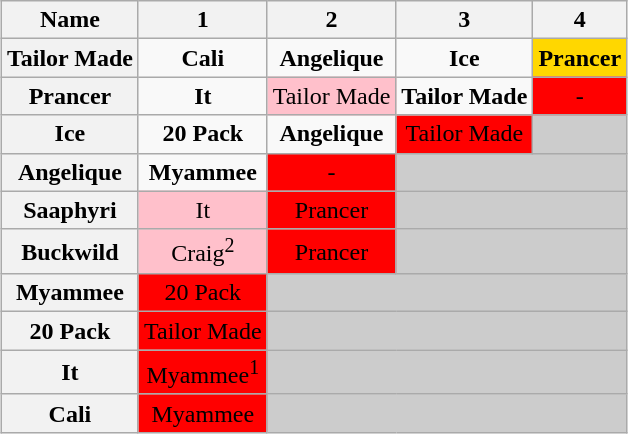<table class="wikitable" style="margin:1em auto; text-align:center">
<tr>
<th>Name</th>
<th>1</th>
<th>2</th>
<th>3</th>
<th>4</th>
</tr>
<tr>
<th>Tailor Made</th>
<td><strong>Cali</strong></td>
<td><strong>Angelique</strong></td>
<td><strong>Ice</strong></td>
<td style="background:gold;"><strong>Prancer</strong></td>
</tr>
<tr>
<th>Prancer</th>
<td><strong>It</strong></td>
<td style="background:pink;">Tailor Made</td>
<td><strong>Tailor Made</strong></td>
<td style="background:red;">-</td>
</tr>
<tr>
<th>Ice</th>
<td><strong>20 Pack</strong></td>
<td><strong>Angelique</strong></td>
<td style="background:red;">Tailor Made</td>
<td style="background:#ccc;"></td>
</tr>
<tr>
<th>Angelique</th>
<td><strong>Myammee</strong></td>
<td style="background:red;">-</td>
<td style="background:#ccc;" colspan="2"></td>
</tr>
<tr>
<th>Saaphyri</th>
<td style="background:pink;">It</td>
<td style="background:red;">Prancer</td>
<td style="background:#ccc;" colspan="2"></td>
</tr>
<tr>
<th>Buckwild</th>
<td style="background:pink;">Craig<sup>2</sup></td>
<td style="background:red;">Prancer</td>
<td style="background:#ccc;" colspan="2"></td>
</tr>
<tr>
<th>Myammee</th>
<td style="background:red;">20 Pack</td>
<td style="background:#ccc;" colspan="3"></td>
</tr>
<tr>
<th>20 Pack</th>
<td style="background:red;">Tailor Made</td>
<td style="background:#ccc;" colspan="3"></td>
</tr>
<tr>
<th>It</th>
<td style="background:red;">Myammee<sup>1</sup></td>
<td style="background:#ccc;" colspan="3"></td>
</tr>
<tr>
<th>Cali</th>
<td style="background:red;">Myammee</td>
<td style="background:#ccc;" colspan="3"></td>
</tr>
</table>
